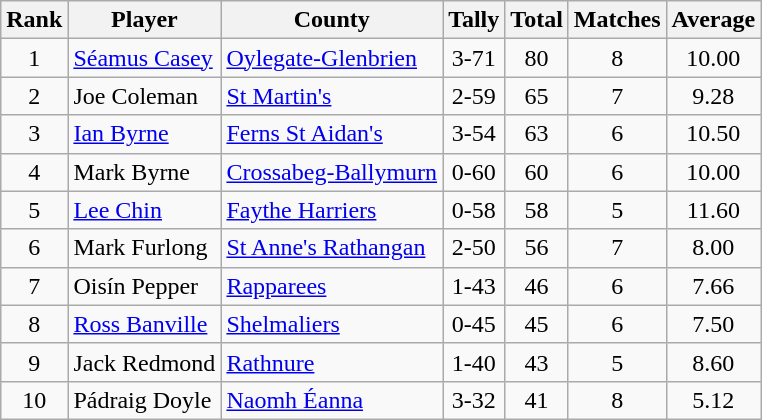<table class="wikitable">
<tr>
<th>Rank</th>
<th>Player</th>
<th>County</th>
<th>Tally</th>
<th>Total</th>
<th>Matches</th>
<th>Average</th>
</tr>
<tr>
<td rowspan=1 align=center>1</td>
<td><a href='#'>Séamus Casey</a></td>
<td><a href='#'>Oylegate-Glenbrien</a></td>
<td align=center>3-71</td>
<td align=center>80</td>
<td align=center>8</td>
<td align=center>10.00</td>
</tr>
<tr>
<td rowspan=1 align=center>2</td>
<td>Joe Coleman</td>
<td><a href='#'>St Martin's</a></td>
<td align=center>2-59</td>
<td align=center>65</td>
<td align=center>7</td>
<td align=center>9.28</td>
</tr>
<tr>
<td rowspan=1 align=center>3</td>
<td><a href='#'>Ian Byrne</a></td>
<td><a href='#'>Ferns St Aidan's</a></td>
<td align=center>3-54</td>
<td align=center>63</td>
<td align=center>6</td>
<td align=center>10.50</td>
</tr>
<tr>
<td rowspan=1 align=center>4</td>
<td>Mark Byrne</td>
<td><a href='#'>Crossabeg-Ballymurn</a></td>
<td align=center>0-60</td>
<td align=center>60</td>
<td align=center>6</td>
<td align=center>10.00</td>
</tr>
<tr>
<td rowspan=1 align=center>5</td>
<td><a href='#'>Lee Chin</a></td>
<td><a href='#'>Faythe Harriers</a></td>
<td align=center>0-58</td>
<td align=center>58</td>
<td align=center>5</td>
<td align=center>11.60</td>
</tr>
<tr>
<td rowspan=1 align=center>6</td>
<td>Mark Furlong</td>
<td><a href='#'>St Anne's Rathangan</a></td>
<td align=center>2-50</td>
<td align=center>56</td>
<td align=center>7</td>
<td align=center>8.00</td>
</tr>
<tr>
<td rowspan=1 align=center>7</td>
<td>Oisín Pepper</td>
<td><a href='#'>Rapparees</a></td>
<td align=center>1-43</td>
<td align=center>46</td>
<td align=center>6</td>
<td align=center>7.66</td>
</tr>
<tr>
<td rowspan=1 align=center>8</td>
<td><a href='#'>Ross Banville</a></td>
<td><a href='#'>Shelmaliers</a></td>
<td align=center>0-45</td>
<td align=center>45</td>
<td align=center>6</td>
<td align=center>7.50</td>
</tr>
<tr>
<td rowspan=1 align=center>9</td>
<td>Jack Redmond</td>
<td><a href='#'>Rathnure</a></td>
<td align=center>1-40</td>
<td align=center>43</td>
<td align=center>5</td>
<td align=center>8.60</td>
</tr>
<tr>
<td rowspan=1 align=center>10</td>
<td>Pádraig Doyle</td>
<td><a href='#'>Naomh Éanna</a></td>
<td align=center>3-32</td>
<td align=center>41</td>
<td align=center>8</td>
<td align=center>5.12</td>
</tr>
</table>
